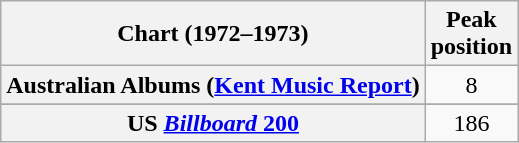<table class="wikitable sortable plainrowheaders" style="text-align:center">
<tr>
<th scope="col">Chart (1972–1973)</th>
<th scope="col">Peak<br>position</th>
</tr>
<tr>
<th scope="row">Australian Albums (<a href='#'>Kent Music Report</a>)</th>
<td>8</td>
</tr>
<tr>
</tr>
<tr>
</tr>
<tr>
<th scope="row">US <a href='#'><em>Billboard</em> 200</a></th>
<td>186</td>
</tr>
</table>
